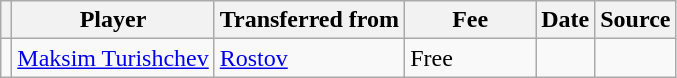<table class="wikitable plainrowheaders sortable">
<tr>
<th></th>
<th scope="col">Player</th>
<th>Transferred from</th>
<th style="width: 80px;">Fee</th>
<th scope="col">Date</th>
<th scope="col">Source</th>
</tr>
<tr>
<td align="center"></td>
<td> <a href='#'>Maksim Turishchev</a></td>
<td> <a href='#'>Rostov</a></td>
<td>Free</td>
<td></td>
<td></td>
</tr>
</table>
